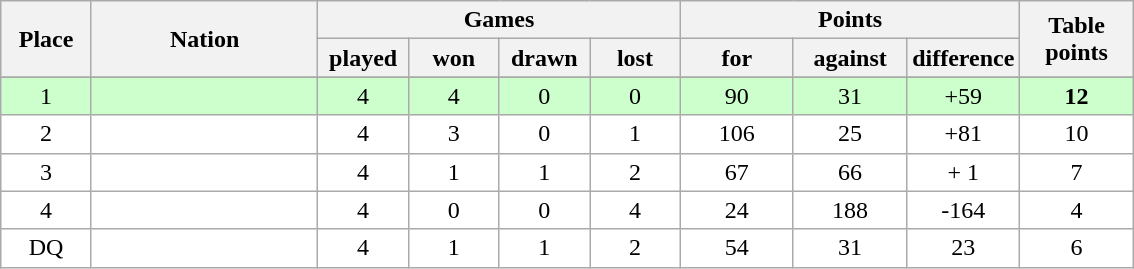<table class="wikitable">
<tr>
<th rowspan=2 width="8%">Place</th>
<th rowspan=2 width="20%">Nation</th>
<th colspan=4 width="32%">Games</th>
<th colspan=3 width="30%">Points</th>
<th rowspan=2 width="10%">Table<br>points</th>
</tr>
<tr>
<th width="8%">played</th>
<th width="8%">won</th>
<th width="8%">drawn</th>
<th width="8%">lost</th>
<th width="10%">for</th>
<th width="10%">against</th>
<th width="10%">difference</th>
</tr>
<tr>
</tr>
<tr bgcolor=#ccffcc align=center>
<td>1</td>
<td align=left><strong></strong></td>
<td>4</td>
<td>4</td>
<td>0</td>
<td>0</td>
<td>90</td>
<td>31</td>
<td>+59</td>
<td><strong>12</strong></td>
</tr>
<tr bgcolor=#ffffff align=center>
<td>2</td>
<td align=left></td>
<td>4</td>
<td>3</td>
<td>0</td>
<td>1</td>
<td>106</td>
<td>25</td>
<td>+81</td>
<td>10</td>
</tr>
<tr bgcolor=#ffffff align=center>
<td>3</td>
<td align=left></td>
<td>4</td>
<td>1</td>
<td>1</td>
<td>2</td>
<td>67</td>
<td>66</td>
<td>+	1</td>
<td>7</td>
</tr>
<tr bgcolor=#ffffff align=center>
<td>4</td>
<td align=left></td>
<td>4</td>
<td>0</td>
<td>0</td>
<td>4</td>
<td>24</td>
<td>188</td>
<td>-164</td>
<td>4</td>
</tr>
<tr bgcolor=#ffffff align=center>
<td>DQ</td>
<td align=left></td>
<td>4</td>
<td>1</td>
<td>1</td>
<td>2</td>
<td>54</td>
<td>31</td>
<td>23</td>
<td>6</td>
</tr>
</table>
